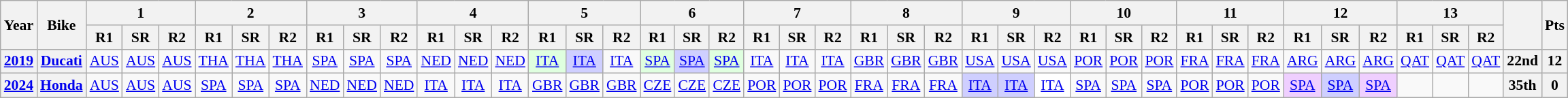<table class="wikitable" style="text-align:center; font-size:90%">
<tr>
<th valign="middle" rowspan=2>Year</th>
<th valign="middle" rowspan=2>Bike</th>
<th colspan=3>1</th>
<th colspan=3>2</th>
<th colspan=3>3</th>
<th colspan=3>4</th>
<th colspan=3>5</th>
<th colspan=3>6</th>
<th colspan=3>7</th>
<th colspan=3>8</th>
<th colspan=3>9</th>
<th colspan=3>10</th>
<th colspan=3>11</th>
<th colspan=3>12</th>
<th colspan=3>13</th>
<th rowspan=2></th>
<th rowspan=2>Pts</th>
</tr>
<tr>
<th>R1</th>
<th>SR</th>
<th>R2</th>
<th>R1</th>
<th>SR</th>
<th>R2</th>
<th>R1</th>
<th>SR</th>
<th>R2</th>
<th>R1</th>
<th>SR</th>
<th>R2</th>
<th>R1</th>
<th>SR</th>
<th>R2</th>
<th>R1</th>
<th>SR</th>
<th>R2</th>
<th>R1</th>
<th>SR</th>
<th>R2</th>
<th>R1</th>
<th>SR</th>
<th>R2</th>
<th>R1</th>
<th>SR</th>
<th>R2</th>
<th>R1</th>
<th>SR</th>
<th>R2</th>
<th>R1</th>
<th>SR</th>
<th>R2</th>
<th>R1</th>
<th>SR</th>
<th>R2</th>
<th>R1</th>
<th>SR</th>
<th>R2</th>
</tr>
<tr>
<th><a href='#'>2019</a></th>
<th><a href='#'>Ducati</a></th>
<td style=><a href='#'>AUS</a></td>
<td style=><a href='#'>AUS</a></td>
<td style=><a href='#'>AUS</a></td>
<td style=><a href='#'>THA</a></td>
<td style=><a href='#'>THA</a></td>
<td style=><a href='#'>THA</a></td>
<td style=><a href='#'>SPA</a></td>
<td style=><a href='#'>SPA</a></td>
<td style=><a href='#'>SPA</a></td>
<td style=><a href='#'>NED</a></td>
<td style=><a href='#'>NED</a></td>
<td style=><a href='#'>NED</a></td>
<td style="background:#dfffdf;"><a href='#'>ITA</a><br></td>
<td style="background:#cfcfff;"><a href='#'>ITA</a><br></td>
<td style=><a href='#'>ITA</a><br></td>
<td style="background:#dfffdf;"><a href='#'>SPA</a><br></td>
<td style="background:#cfcfff;"><a href='#'>SPA</a><br></td>
<td style="background:#dfffdf;"><a href='#'>SPA</a><br></td>
<td><a href='#'>ITA</a></td>
<td><a href='#'>ITA</a></td>
<td><a href='#'>ITA</a></td>
<td><a href='#'>GBR</a></td>
<td><a href='#'>GBR</a></td>
<td><a href='#'>GBR</a></td>
<td><a href='#'>USA</a></td>
<td><a href='#'>USA</a></td>
<td><a href='#'>USA</a></td>
<td><a href='#'>POR</a></td>
<td><a href='#'>POR</a></td>
<td><a href='#'>POR</a></td>
<td><a href='#'>FRA</a></td>
<td><a href='#'>FRA</a></td>
<td><a href='#'>FRA</a></td>
<td><a href='#'>ARG</a></td>
<td><a href='#'>ARG</a></td>
<td><a href='#'>ARG</a></td>
<td><a href='#'>QAT</a></td>
<td><a href='#'>QAT</a></td>
<td><a href='#'>QAT</a></td>
<th>22nd</th>
<th>12</th>
</tr>
<tr>
<th><a href='#'>2024</a></th>
<th><a href='#'>Honda</a></th>
<td><a href='#'>AUS</a></td>
<td><a href='#'>AUS</a></td>
<td><a href='#'>AUS</a></td>
<td><a href='#'>SPA</a></td>
<td><a href='#'>SPA</a></td>
<td><a href='#'>SPA</a></td>
<td><a href='#'>NED</a></td>
<td><a href='#'>NED</a></td>
<td><a href='#'>NED</a></td>
<td><a href='#'>ITA</a></td>
<td><a href='#'>ITA</a></td>
<td><a href='#'>ITA</a></td>
<td><a href='#'>GBR</a></td>
<td><a href='#'>GBR</a></td>
<td><a href='#'>GBR</a></td>
<td><a href='#'>CZE</a></td>
<td><a href='#'>CZE</a></td>
<td><a href='#'>CZE</a></td>
<td><a href='#'>POR</a></td>
<td><a href='#'>POR</a></td>
<td><a href='#'>POR</a></td>
<td><a href='#'>FRA</a></td>
<td><a href='#'>FRA</a></td>
<td><a href='#'>FRA</a></td>
<td style="background:#CFCFFF;"><a href='#'>ITA</a><br></td>
<td style="background:#CFCFFF;"><a href='#'>ITA</a><br></td>
<td style="background:#FFFFFF;"><a href='#'>ITA</a><br></td>
<td><a href='#'>SPA</a></td>
<td><a href='#'>SPA</a></td>
<td><a href='#'>SPA</a></td>
<td><a href='#'>POR</a></td>
<td><a href='#'>POR</a></td>
<td><a href='#'>POR</a></td>
<td style="background:#EFCFFF;"><a href='#'>SPA</a><br></td>
<td style="background:#CFCFFF;"><a href='#'>SPA</a><br></td>
<td style="background:#EFCFFF;"><a href='#'>SPA</a><br></td>
<td></td>
<td></td>
<td></td>
<th>35th</th>
<th>0</th>
</tr>
</table>
